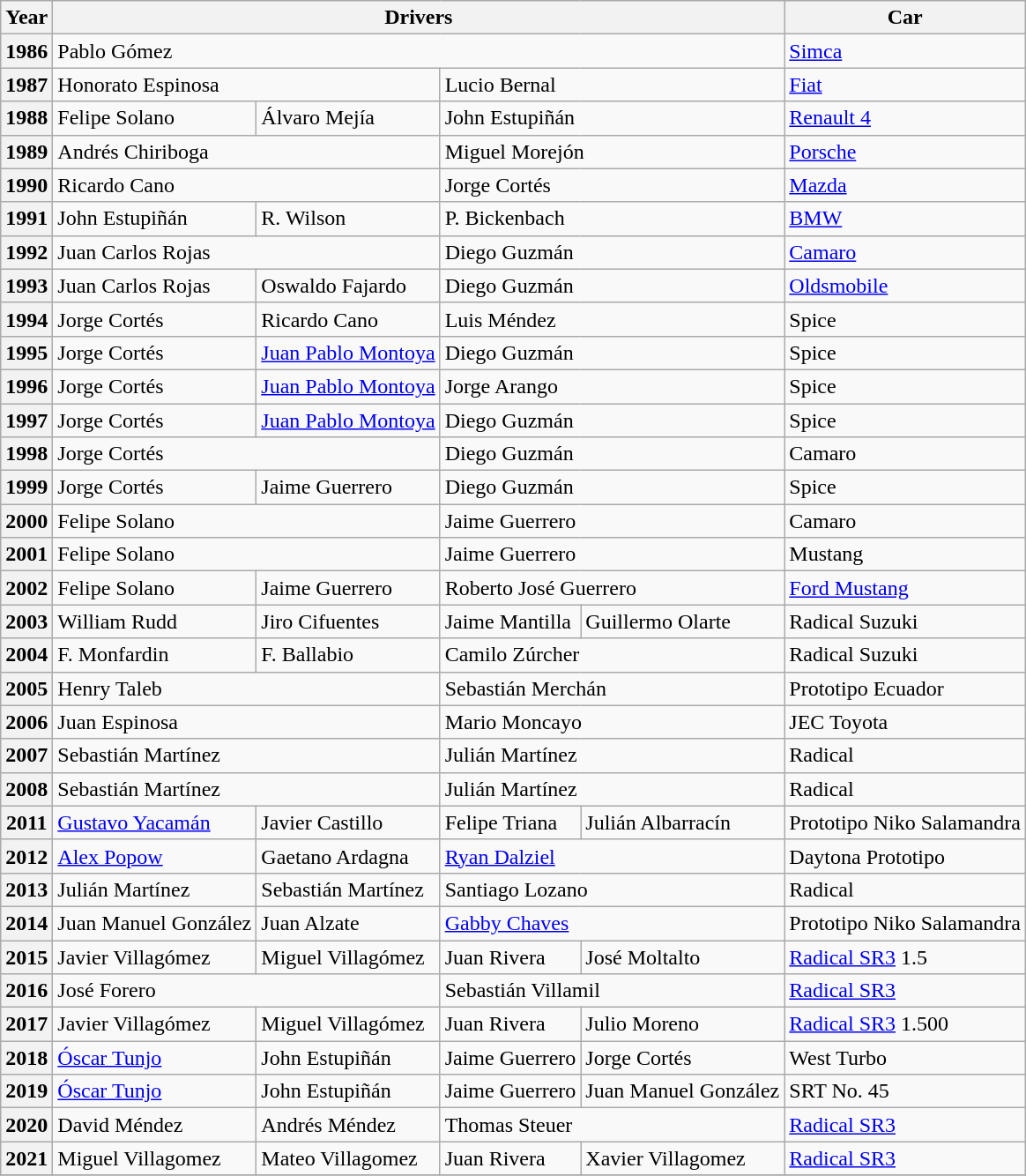<table class="wikitable">
<tr>
<th>Year</th>
<th colspan=4>Drivers</th>
<th>Car</th>
</tr>
<tr>
<th>1986</th>
<td colspan=4> Pablo Gómez</td>
<td><a href='#'>Simca</a></td>
</tr>
<tr>
<th>1987</th>
<td colspan=2> Honorato Espinosa</td>
<td colspan=2> Lucio Bernal</td>
<td><a href='#'>Fiat</a></td>
</tr>
<tr>
<th>1988</th>
<td> Felipe Solano</td>
<td> Álvaro Mejía</td>
<td colspan=2> John Estupiñán</td>
<td><a href='#'>Renault 4</a></td>
</tr>
<tr>
<th>1989</th>
<td colspan=2> Andrés Chiriboga</td>
<td colspan=2> Miguel Morejón</td>
<td><a href='#'>Porsche</a></td>
</tr>
<tr>
<th>1990</th>
<td colspan=2> Ricardo Cano</td>
<td colspan=2> Jorge Cortés</td>
<td><a href='#'>Mazda</a></td>
</tr>
<tr>
<th>1991</th>
<td> John Estupiñán</td>
<td> R. Wilson</td>
<td colspan=2> P. Bickenbach</td>
<td><a href='#'>BMW</a></td>
</tr>
<tr>
<th>1992</th>
<td colspan=2> Juan Carlos Rojas</td>
<td colspan=2> Diego Guzmán</td>
<td><a href='#'>Camaro</a></td>
</tr>
<tr>
<th>1993</th>
<td> Juan Carlos Rojas</td>
<td> Oswaldo Fajardo</td>
<td colspan=2> Diego Guzmán</td>
<td><a href='#'>Oldsmobile</a></td>
</tr>
<tr>
<th>1994</th>
<td> Jorge Cortés</td>
<td> Ricardo Cano</td>
<td colspan=2> Luis Méndez</td>
<td>Spice</td>
</tr>
<tr>
<th>1995</th>
<td> Jorge Cortés</td>
<td> <a href='#'>Juan Pablo Montoya</a></td>
<td colspan=2> Diego Guzmán</td>
<td>Spice</td>
</tr>
<tr>
<th>1996</th>
<td> Jorge Cortés</td>
<td> <a href='#'>Juan Pablo Montoya</a></td>
<td colspan=2> Jorge Arango</td>
<td>Spice</td>
</tr>
<tr>
<th>1997</th>
<td> Jorge Cortés</td>
<td> <a href='#'>Juan Pablo Montoya</a></td>
<td colspan=2> Diego Guzmán</td>
<td>Spice</td>
</tr>
<tr>
<th>1998</th>
<td colspan=2> Jorge Cortés</td>
<td colspan=2> Diego Guzmán</td>
<td>Camaro</td>
</tr>
<tr>
<th>1999</th>
<td> Jorge Cortés</td>
<td> Jaime Guerrero</td>
<td colspan=2> Diego Guzmán</td>
<td>Spice</td>
</tr>
<tr>
<th>2000</th>
<td colspan=2> Felipe Solano</td>
<td colspan=2> Jaime Guerrero</td>
<td>Camaro</td>
</tr>
<tr>
<th>2001</th>
<td colspan=2> Felipe Solano</td>
<td colspan=2> Jaime Guerrero</td>
<td>Mustang</td>
</tr>
<tr>
<th>2002</th>
<td> Felipe Solano</td>
<td> Jaime Guerrero</td>
<td colspan=2> Roberto José Guerrero</td>
<td><a href='#'>Ford Mustang</a></td>
</tr>
<tr>
<th>2003</th>
<td> William Rudd</td>
<td> Jiro Cifuentes</td>
<td> Jaime Mantilla</td>
<td> Guillermo Olarte</td>
<td>Radical Suzuki</td>
</tr>
<tr>
<th>2004</th>
<td> F. Monfardin</td>
<td> F. Ballabio</td>
<td colspan=2> Camilo Zúrcher</td>
<td>Radical Suzuki</td>
</tr>
<tr>
<th>2005</th>
<td colspan=2> Henry Taleb</td>
<td colspan=2> Sebastián Merchán</td>
<td>Prototipo Ecuador</td>
</tr>
<tr>
<th>2006</th>
<td colspan=2> Juan Espinosa</td>
<td colspan=2> Mario Moncayo</td>
<td>JEC Toyota</td>
</tr>
<tr>
<th>2007</th>
<td colspan=2> Sebastián Martínez</td>
<td colspan=2> Julián Martínez</td>
<td>Radical</td>
</tr>
<tr>
<th>2008</th>
<td colspan=2> Sebastián Martínez</td>
<td colspan=2> Julián Martínez</td>
<td>Radical</td>
</tr>
<tr>
<th>2011</th>
<td> <a href='#'>Gustavo Yacamán</a></td>
<td> Javier Castillo</td>
<td> Felipe Triana</td>
<td> Julián Albarracín</td>
<td>Prototipo Niko Salamandra</td>
</tr>
<tr>
<th>2012</th>
<td> <a href='#'>Alex Popow</a></td>
<td> Gaetano Ardagna</td>
<td colspan=2> <a href='#'>Ryan Dalziel</a></td>
<td>Daytona Prototipo</td>
</tr>
<tr>
<th>2013</th>
<td> Julián Martínez</td>
<td> Sebastián Martínez</td>
<td colspan=2> Santiago Lozano</td>
<td>Radical</td>
</tr>
<tr>
<th>2014</th>
<td> Juan Manuel González</td>
<td> Juan Alzate</td>
<td colspan=2> <a href='#'>Gabby Chaves</a></td>
<td>Prototipo Niko Salamandra</td>
</tr>
<tr>
<th>2015</th>
<td> Javier Villagómez</td>
<td> Miguel Villagómez</td>
<td> Juan Rivera</td>
<td> José Moltalto</td>
<td><a href='#'>Radical SR3</a> 1.5</td>
</tr>
<tr>
<th>2016</th>
<td colspan=2> José Forero</td>
<td colspan=2> Sebastián Villamil</td>
<td><a href='#'>Radical SR3</a></td>
</tr>
<tr>
<th>2017</th>
<td> Javier Villagómez</td>
<td> Miguel Villagómez</td>
<td> Juan Rivera</td>
<td> Julio Moreno</td>
<td><a href='#'>Radical SR3</a> 1.500</td>
</tr>
<tr>
<th>2018</th>
<td> <a href='#'>Óscar Tunjo</a></td>
<td> John Estupiñán</td>
<td> Jaime Guerrero</td>
<td> Jorge Cortés</td>
<td>West Turbo</td>
</tr>
<tr>
<th>2019</th>
<td> <a href='#'>Óscar Tunjo</a></td>
<td> John Estupiñán</td>
<td> Jaime Guerrero</td>
<td> Juan Manuel González</td>
<td>SRT No. 45</td>
</tr>
<tr>
<th>2020</th>
<td> David Méndez</td>
<td> Andrés Méndez</td>
<td colspan=2> Thomas Steuer</td>
<td><a href='#'>Radical SR3</a></td>
</tr>
<tr>
<th>2021</th>
<td> Miguel Villagomez</td>
<td> Mateo Villagomez</td>
<td> Juan Rivera</td>
<td> Xavier Villagomez</td>
<td><a href='#'>Radical SR3</a></td>
</tr>
<tr>
</tr>
</table>
